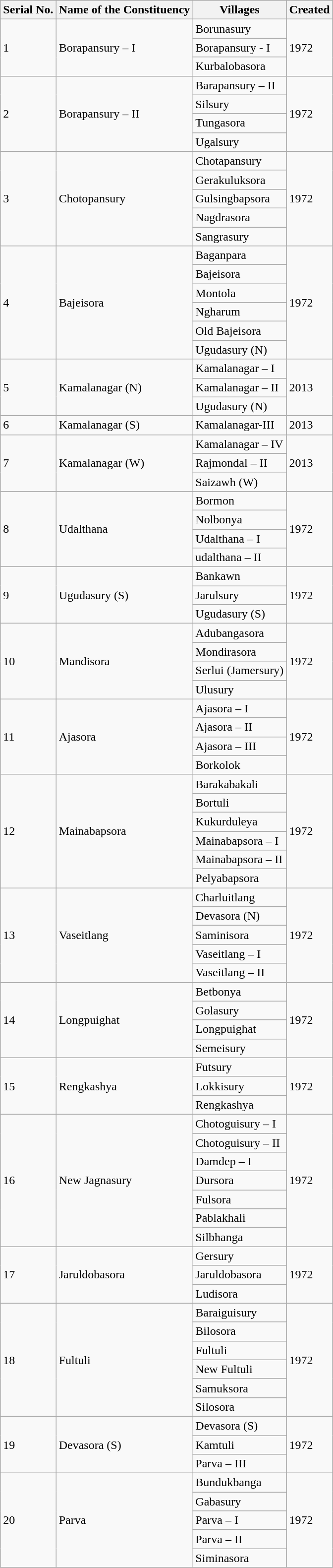<table class="wikitable sortable">
<tr>
<th>Serial No.</th>
<th>Name of the Constituency</th>
<th>Villages</th>
<th>Created</th>
</tr>
<tr>
<td rowspan="3">1</td>
<td rowspan="3">Borapansury – I</td>
<td>Borunasury</td>
<td rowspan="3">1972</td>
</tr>
<tr>
<td>Borapansury - I</td>
</tr>
<tr>
<td>Kurbalobasora</td>
</tr>
<tr>
<td rowspan="4">2</td>
<td rowspan="4">Borapansury – II</td>
<td>Barapansury – II</td>
<td rowspan="4">1972</td>
</tr>
<tr>
<td>Silsury</td>
</tr>
<tr>
<td>Tungasora</td>
</tr>
<tr>
<td>Ugalsury</td>
</tr>
<tr>
<td rowspan="5">3</td>
<td rowspan="5">Chotopansury</td>
<td>Chotapansury</td>
<td rowspan="5">1972</td>
</tr>
<tr>
<td>Gerakuluksora</td>
</tr>
<tr>
<td>Gulsingbapsora</td>
</tr>
<tr>
<td>Nagdrasora</td>
</tr>
<tr>
<td>Sangrasury</td>
</tr>
<tr>
<td rowspan="6">4</td>
<td rowspan="6">Bajeisora</td>
<td>Baganpara</td>
<td rowspan="6">1972</td>
</tr>
<tr>
<td>Bajeisora</td>
</tr>
<tr>
<td>Montola</td>
</tr>
<tr>
<td>Ngharum</td>
</tr>
<tr>
<td>Old Bajeisora</td>
</tr>
<tr>
<td>Ugudasury (N)</td>
</tr>
<tr>
<td rowspan="3">5</td>
<td rowspan="3">Kamalanagar (N)</td>
<td>Kamalanagar – I</td>
<td rowspan="3">2013</td>
</tr>
<tr>
<td>Kamalanagar – II</td>
</tr>
<tr>
<td>Ugudasury (N)</td>
</tr>
<tr>
<td>6</td>
<td>Kamalanagar (S)</td>
<td>Kamalanagar-III</td>
<td>2013</td>
</tr>
<tr>
<td rowspan="3">7</td>
<td rowspan="3">Kamalanagar (W)</td>
<td>Kamalanagar – IV</td>
<td rowspan="3">2013</td>
</tr>
<tr>
<td>Rajmondal – II</td>
</tr>
<tr>
<td>Saizawh (W)</td>
</tr>
<tr>
<td rowspan="4">8</td>
<td rowspan="4">Udalthana</td>
<td>Bormon</td>
<td rowspan="4">1972</td>
</tr>
<tr>
<td>Nolbonya</td>
</tr>
<tr>
<td>Udalthana – I</td>
</tr>
<tr>
<td>udalthana – II</td>
</tr>
<tr>
<td rowspan="3">9</td>
<td rowspan="3">Ugudasury (S)</td>
<td>Bankawn</td>
<td rowspan="3">1972</td>
</tr>
<tr>
<td>Jarulsury</td>
</tr>
<tr>
<td>Ugudasury (S)</td>
</tr>
<tr>
<td rowspan="4">10</td>
<td rowspan="4">Mandisora</td>
<td>Adubangasora</td>
<td rowspan="4">1972</td>
</tr>
<tr>
<td>Mondirasora</td>
</tr>
<tr>
<td>Serlui (Jamersury)</td>
</tr>
<tr>
<td>Ulusury</td>
</tr>
<tr>
<td rowspan="4">11</td>
<td rowspan="4">Ajasora</td>
<td>Ajasora – I</td>
<td rowspan="4">1972</td>
</tr>
<tr>
<td>Ajasora – II</td>
</tr>
<tr>
<td>Ajasora – III</td>
</tr>
<tr>
<td>Borkolok</td>
</tr>
<tr>
<td rowspan="6">12</td>
<td rowspan="6">Mainabapsora</td>
<td>Barakabakali</td>
<td rowspan="6">1972</td>
</tr>
<tr>
<td>Bortuli</td>
</tr>
<tr>
<td>Kukurduleya</td>
</tr>
<tr>
<td>Mainabapsora – I</td>
</tr>
<tr>
<td>Mainabapsora – II</td>
</tr>
<tr>
<td>Pelyabapsora</td>
</tr>
<tr>
<td rowspan="5">13</td>
<td rowspan="5">Vaseitlang</td>
<td>Charluitlang</td>
<td rowspan="5">1972</td>
</tr>
<tr>
<td>Devasora (N)</td>
</tr>
<tr>
<td>Saminisora</td>
</tr>
<tr>
<td>Vaseitlang – I</td>
</tr>
<tr>
<td>Vaseitlang – II</td>
</tr>
<tr>
<td rowspan="4">14</td>
<td rowspan="4">Longpuighat</td>
<td>Betbonya</td>
<td rowspan="4">1972</td>
</tr>
<tr>
<td>Golasury</td>
</tr>
<tr>
<td>Longpuighat</td>
</tr>
<tr>
<td>Semeisury</td>
</tr>
<tr>
<td rowspan="3">15</td>
<td rowspan="3">Rengkashya</td>
<td>Futsury</td>
<td rowspan="3">1972</td>
</tr>
<tr>
<td>Lokkisury</td>
</tr>
<tr>
<td>Rengkashya</td>
</tr>
<tr>
<td rowspan="7">16</td>
<td rowspan="7">New Jagnasury</td>
<td>Chotoguisury – I</td>
<td rowspan="7">1972</td>
</tr>
<tr>
<td>Chotoguisury – II</td>
</tr>
<tr>
<td>Damdep – I</td>
</tr>
<tr>
<td>Dursora</td>
</tr>
<tr>
<td>Fulsora</td>
</tr>
<tr>
<td>Pablakhali</td>
</tr>
<tr>
<td>Silbhanga</td>
</tr>
<tr>
<td rowspan="3">17</td>
<td rowspan="3">Jaruldobasora</td>
<td>Gersury</td>
<td rowspan="3">1972</td>
</tr>
<tr>
<td>Jaruldobasora</td>
</tr>
<tr>
<td>Ludisora</td>
</tr>
<tr>
<td rowspan="6">18</td>
<td rowspan="6">Fultuli</td>
<td>Baraiguisury</td>
<td rowspan="6">1972</td>
</tr>
<tr>
<td>Bilosora</td>
</tr>
<tr>
<td>Fultuli</td>
</tr>
<tr>
<td>New Fultuli</td>
</tr>
<tr>
<td>Samuksora</td>
</tr>
<tr>
<td>Silosora</td>
</tr>
<tr>
<td rowspan="3">19</td>
<td rowspan="3">Devasora (S)</td>
<td>Devasora (S)</td>
<td rowspan="3">1972</td>
</tr>
<tr>
<td>Kamtuli</td>
</tr>
<tr>
<td>Parva – III</td>
</tr>
<tr>
<td rowspan="5">20</td>
<td rowspan="5">Parva</td>
<td>Bundukbanga</td>
<td rowspan="5">1972</td>
</tr>
<tr>
<td>Gabasury</td>
</tr>
<tr>
<td>Parva – I</td>
</tr>
<tr>
<td>Parva – II</td>
</tr>
<tr>
<td>Siminasora</td>
</tr>
</table>
